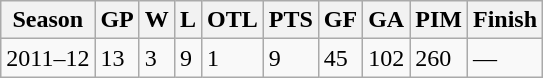<table class="wikitable">
<tr>
<th>Season</th>
<th>GP</th>
<th>W</th>
<th>L</th>
<th>OTL</th>
<th>PTS</th>
<th>GF</th>
<th>GA</th>
<th>PIM</th>
<th>Finish</th>
</tr>
<tr>
<td>2011–12</td>
<td>13</td>
<td>3</td>
<td>9</td>
<td>1</td>
<td>9</td>
<td>45</td>
<td>102</td>
<td>260</td>
<td>—</td>
</tr>
</table>
